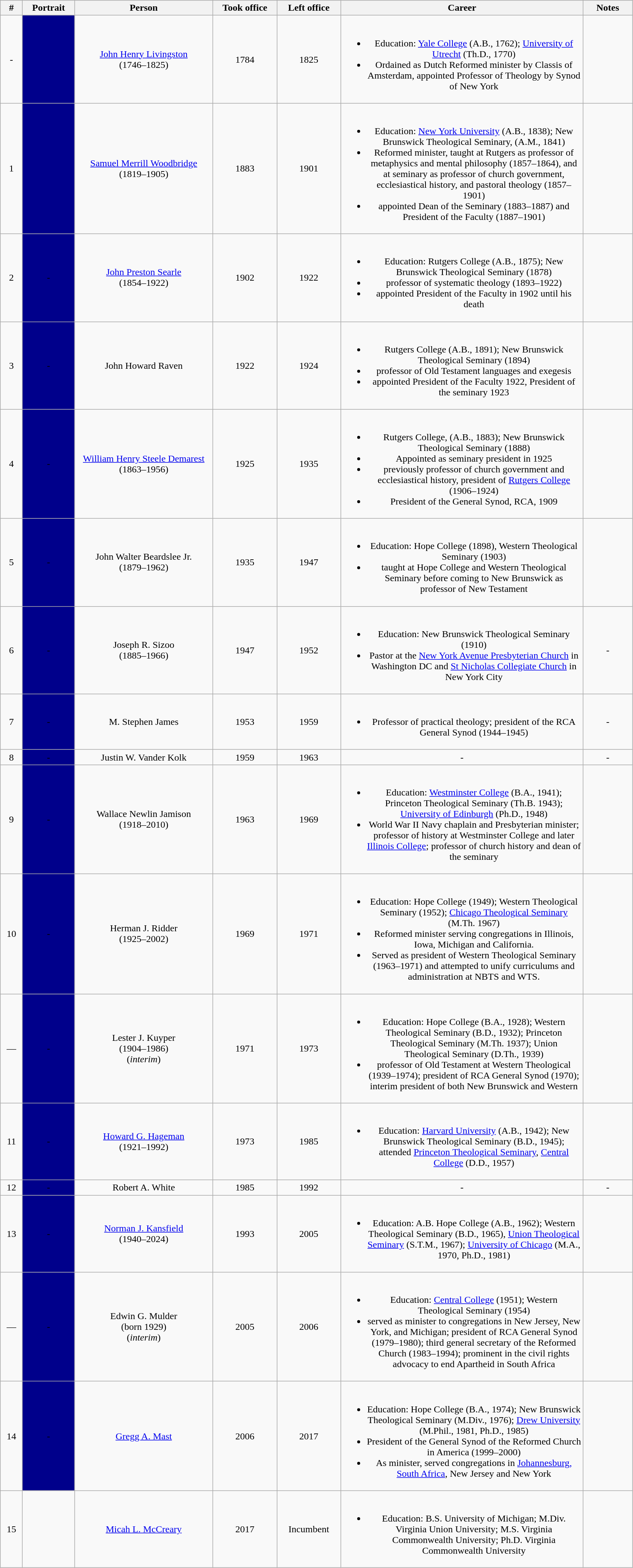<table class="wikitable" style="text-align:center">
<tr>
<th scope=col width=30>#</th>
<th scope=col width=80>Portrait</th>
<th scope=col width=225>Person</th>
<th scope=col width=100>Took office</th>
<th scope=col width=100>Left office</th>
<th scope=col width=400>Career</th>
<th scope=col width=75>Notes</th>
</tr>
<tr>
<td>-</td>
<td bgcolor="darkblue"></td>
<td><a href='#'>John Henry Livingston</a><br>(1746–1825)</td>
<td>1784</td>
<td>1825</td>
<td><br><ul><li>Education: <a href='#'>Yale College</a> (A.B., 1762); <a href='#'>University of Utrecht</a> (Th.D., 1770)</li><li>Ordained as Dutch Reformed minister by Classis of Amsterdam, appointed Professor of Theology by Synod of New York</li></ul></td>
<td></td>
</tr>
<tr>
<td>1</td>
<td bgcolor="darkblue"></td>
<td><a href='#'>Samuel Merrill Woodbridge</a><br>(1819–1905)</td>
<td>1883</td>
<td>1901</td>
<td><br><ul><li>Education: <a href='#'>New York University</a> (A.B., 1838); New Brunswick Theological Seminary, (A.M., 1841)</li><li>Reformed minister, taught at Rutgers as professor of metaphysics and mental philosophy (1857–1864), and at seminary as professor of church government, ecclesiastical history, and pastoral theology (1857–1901)</li><li>appointed Dean of the Seminary (1883–1887) and President of the Faculty (1887–1901)</li></ul></td>
<td></td>
</tr>
<tr>
<td>2</td>
<td bgcolor="darkblue">-</td>
<td><a href='#'>John Preston Searle</a><br>(1854–1922)</td>
<td>1902</td>
<td>1922</td>
<td><br><ul><li>Education: Rutgers College (A.B., 1875); New Brunswick Theological Seminary (1878)</li><li>professor of systematic theology (1893–1922)</li><li>appointed President of the Faculty in 1902 until his death</li></ul></td>
<td></td>
</tr>
<tr>
<td>3</td>
<td bgcolor="darkblue">-</td>
<td>John Howard Raven</td>
<td>1922</td>
<td>1924</td>
<td><br><ul><li>Rutgers College (A.B., 1891); New Brunswick Theological Seminary (1894)</li><li>professor of Old Testament languages and exegesis</li><li>appointed President of the Faculty 1922, President of the seminary 1923</li></ul></td>
<td></td>
</tr>
<tr>
<td>4</td>
<td bgcolor="darkblue">-</td>
<td><a href='#'>William Henry Steele Demarest</a><br>(1863–1956)</td>
<td>1925</td>
<td>1935</td>
<td><br><ul><li>Rutgers College, (A.B., 1883); New Brunswick Theological Seminary (1888)</li><li>Appointed as seminary president in 1925</li><li>previously professor of church government and ecclesiastical history, president of <a href='#'>Rutgers College</a> (1906–1924)</li><li>President of the General Synod, RCA, 1909</li></ul></td>
<td></td>
</tr>
<tr>
<td>5</td>
<td bgcolor="darkblue">-</td>
<td>John Walter Beardslee Jr.<br>(1879–1962)</td>
<td>1935</td>
<td>1947</td>
<td><br><ul><li>Education: Hope College (1898), Western Theological Seminary (1903)</li><li>taught at Hope College and Western Theological Seminary before coming to New Brunswick as professor of New Testament</li></ul></td>
<td></td>
</tr>
<tr>
<td>6</td>
<td bgcolor="darkblue">-</td>
<td>Joseph R. Sizoo<br>(1885–1966)</td>
<td>1947</td>
<td>1952</td>
<td><br><ul><li>Education: New Brunswick Theological Seminary (1910)</li><li>Pastor at the <a href='#'>New York Avenue Presbyterian Church</a> in Washington DC and <a href='#'>St Nicholas Collegiate Church</a> in New York City</li></ul></td>
<td>-</td>
</tr>
<tr>
<td>7</td>
<td bgcolor="darkblue">-</td>
<td>M. Stephen James</td>
<td>1953</td>
<td>1959</td>
<td><br><ul><li>Professor of practical theology; president of the RCA General Synod (1944–1945)</li></ul></td>
<td>-</td>
</tr>
<tr>
<td>8</td>
<td bgcolor="darkblue">-</td>
<td>Justin W. Vander Kolk</td>
<td>1959</td>
<td>1963</td>
<td>-</td>
<td>-</td>
</tr>
<tr>
<td>9</td>
<td bgcolor="darkblue">-</td>
<td>Wallace Newlin Jamison<br>(1918–2010)</td>
<td>1963</td>
<td>1969</td>
<td><br><ul><li>Education: <a href='#'>Westminster College</a> (B.A., 1941); Princeton Theological Seminary (Th.B. 1943); <a href='#'>University of Edinburgh</a> (Ph.D., 1948)</li><li>World War II Navy chaplain and Presbyterian minister; professor of history at Westminster College and later <a href='#'>Illinois College</a>; professor of church history and dean of the seminary</li></ul></td>
<td></td>
</tr>
<tr>
<td>10</td>
<td bgcolor="darkblue">-</td>
<td>Herman J. Ridder<br>(1925–2002)</td>
<td>1969</td>
<td>1971</td>
<td><br><ul><li>Education: Hope College (1949); Western Theological Seminary (1952); <a href='#'>Chicago Theological Seminary</a> (M.Th. 1967)</li><li>Reformed minister serving congregations in Illinois, Iowa, Michigan and California.</li><li>Served as president of Western Theological Seminary (1963–1971) and attempted to unify curriculums and administration at NBTS and WTS.</li></ul></td>
<td></td>
</tr>
<tr>
<td>—</td>
<td bgcolor="darkblue">-</td>
<td>Lester J. Kuyper<br>(1904–1986)<br>(<em>interim</em>)</td>
<td>1971</td>
<td>1973</td>
<td><br><ul><li>Education: Hope College (B.A., 1928); Western Theological Seminary (B.D., 1932); Princeton Theological Seminary (M.Th. 1937); Union Theological Seminary (D.Th., 1939)</li><li>professor of Old Testament at Western Theological (1939–1974); president of RCA General Synod (1970); interim president of both New Brunswick and Western</li></ul></td>
<td></td>
</tr>
<tr>
<td>11</td>
<td bgcolor="darkblue">-</td>
<td><a href='#'>Howard G. Hageman</a><br>(1921–1992)</td>
<td>1973</td>
<td>1985</td>
<td><br><ul><li>Education: <a href='#'>Harvard University</a> (A.B., 1942); New Brunswick Theological Seminary (B.D., 1945); attended <a href='#'>Princeton Theological Seminary</a>, <a href='#'>Central College</a> (D.D., 1957)</li></ul></td>
<td></td>
</tr>
<tr>
<td>12</td>
<td bgcolor="darkblue">-</td>
<td>Robert A. White</td>
<td>1985</td>
<td>1992</td>
<td>-</td>
<td>-</td>
</tr>
<tr>
<td>13</td>
<td bgcolor="darkblue">-</td>
<td><a href='#'>Norman J. Kansfield</a><br>(1940–2024)</td>
<td>1993</td>
<td>2005</td>
<td><br><ul><li>Education: A.B. Hope College (A.B., 1962); Western Theological Seminary (B.D., 1965), <a href='#'>Union Theological Seminary</a> (S.T.M., 1967); <a href='#'>University of Chicago</a> (M.A., 1970, Ph.D., 1981)</li></ul></td>
<td></td>
</tr>
<tr>
<td>—</td>
<td bgcolor="darkblue">-</td>
<td>Edwin G. Mulder<br>(born 1929)<br>(<em>interim</em>)</td>
<td>2005</td>
<td>2006</td>
<td><br><ul><li>Education: <a href='#'>Central College</a> (1951); Western Theological Seminary (1954)</li><li>served as minister to congregations in New Jersey, New York, and Michigan; president of RCA General Synod (1979–1980); third general secretary of the Reformed Church (1983–1994); prominent in the civil rights advocacy to end Apartheid in South Africa</li></ul></td>
<td></td>
</tr>
<tr>
<td>14</td>
<td bgcolor="darkblue">-</td>
<td><a href='#'>Gregg A. Mast</a></td>
<td>2006</td>
<td>2017</td>
<td><br><ul><li>Education: Hope College (B.A., 1974); New Brunswick Theological Seminary (M.Div., 1976); <a href='#'>Drew University</a> (M.Phil., 1981, Ph.D., 1985)</li><li>President of the General Synod of the Reformed Church in America (1999–2000)</li><li>As minister, served congregations in <a href='#'>Johannesburg, South Africa</a>, New Jersey and New York</li></ul></td>
<td></td>
</tr>
<tr>
<td>15</td>
<td></td>
<td><a href='#'>Micah L. McCreary</a></td>
<td>2017</td>
<td>Incumbent</td>
<td><br><ul><li>Education: B.S. University of Michigan; M.Div. Virginia Union University; M.S. Virginia Commonwealth University; Ph.D. Virginia Commonwealth University</li></ul></td>
<td></td>
</tr>
</table>
